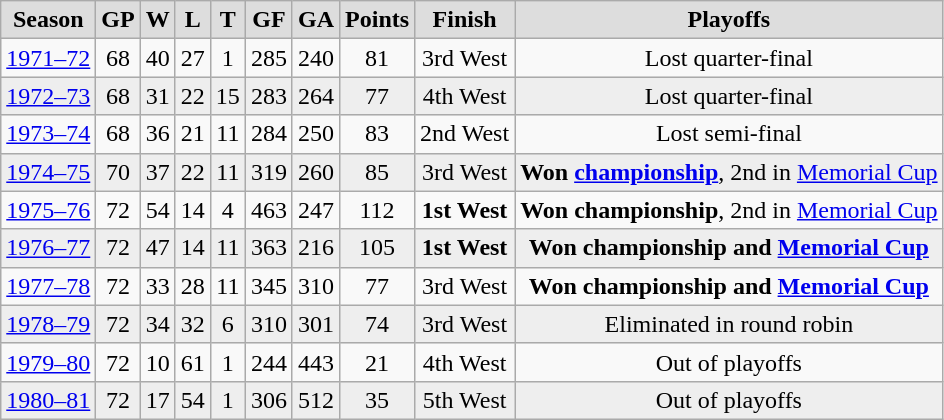<table class="wikitable">
<tr align="center"  bgcolor="#dddddd">
<td><strong>Season</strong></td>
<td><strong>GP </strong></td>
<td><strong> W </strong></td>
<td><strong> L </strong></td>
<td><strong> T </strong></td>
<td><strong>GF </strong></td>
<td><strong>GA </strong></td>
<td><strong>Points</strong></td>
<td><strong>Finish</strong></td>
<td><strong>Playoffs</strong></td>
</tr>
<tr align="center">
<td><a href='#'>1971–72</a></td>
<td>68</td>
<td>40</td>
<td>27</td>
<td>1</td>
<td>285</td>
<td>240</td>
<td>81</td>
<td>3rd West</td>
<td>Lost quarter-final</td>
</tr>
<tr align="center" bgcolor="#eeeeee">
<td><a href='#'>1972–73</a></td>
<td>68</td>
<td>31</td>
<td>22</td>
<td>15</td>
<td>283</td>
<td>264</td>
<td>77</td>
<td>4th West</td>
<td>Lost quarter-final</td>
</tr>
<tr align="center">
<td><a href='#'>1973–74</a></td>
<td>68</td>
<td>36</td>
<td>21</td>
<td>11</td>
<td>284</td>
<td>250</td>
<td>83</td>
<td>2nd West</td>
<td>Lost semi-final</td>
</tr>
<tr align="center" bgcolor="#eeeeee">
<td><a href='#'>1974–75</a></td>
<td>70</td>
<td>37</td>
<td>22</td>
<td>11</td>
<td>319</td>
<td>260</td>
<td>85</td>
<td>3rd West</td>
<td><strong>Won <a href='#'>championship</a></strong>, 2nd in <a href='#'>Memorial Cup</a></td>
</tr>
<tr align="center">
<td><a href='#'>1975–76</a></td>
<td>72</td>
<td>54</td>
<td>14</td>
<td>4</td>
<td>463</td>
<td>247</td>
<td>112</td>
<td><strong>1st West</strong></td>
<td><strong>Won championship</strong>, 2nd in <a href='#'>Memorial Cup</a></td>
</tr>
<tr align="center" bgcolor="#eeeeee">
<td><a href='#'>1976–77</a></td>
<td>72</td>
<td>47</td>
<td>14</td>
<td>11</td>
<td>363</td>
<td>216</td>
<td>105</td>
<td><strong>1st West</strong></td>
<td><strong>Won championship and <a href='#'>Memorial Cup</a></strong></td>
</tr>
<tr align="center">
<td><a href='#'>1977–78</a></td>
<td>72</td>
<td>33</td>
<td>28</td>
<td>11</td>
<td>345</td>
<td>310</td>
<td>77</td>
<td>3rd West</td>
<td><strong>Won championship and <a href='#'>Memorial Cup</a></strong></td>
</tr>
<tr align="center" bgcolor="#eeeeee">
<td><a href='#'>1978–79</a></td>
<td>72</td>
<td>34</td>
<td>32</td>
<td>6</td>
<td>310</td>
<td>301</td>
<td>74</td>
<td>3rd West</td>
<td>Eliminated in round robin</td>
</tr>
<tr align="center">
<td><a href='#'>1979–80</a></td>
<td>72</td>
<td>10</td>
<td>61</td>
<td>1</td>
<td>244</td>
<td>443</td>
<td>21</td>
<td>4th West</td>
<td>Out of playoffs</td>
</tr>
<tr align="center" bgcolor="#eeeeee">
<td><a href='#'>1980–81</a></td>
<td>72</td>
<td>17</td>
<td>54</td>
<td>1</td>
<td>306</td>
<td>512</td>
<td>35</td>
<td>5th West</td>
<td>Out of playoffs</td>
</tr>
</table>
